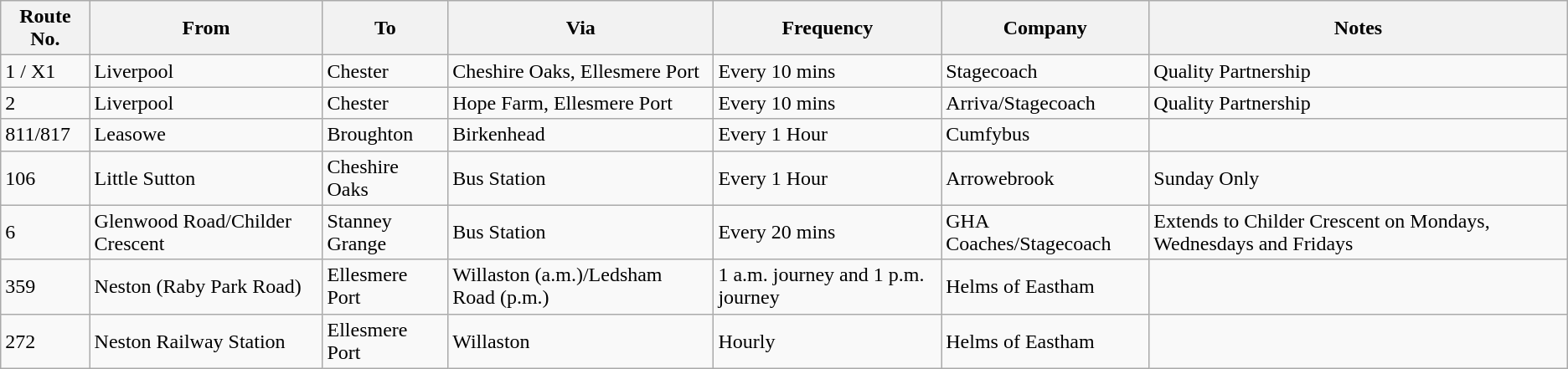<table class="wikitable">
<tr>
<th>Route No.</th>
<th>From</th>
<th>To</th>
<th>Via</th>
<th>Frequency</th>
<th>Company</th>
<th>Notes</th>
</tr>
<tr>
<td>1 / X1</td>
<td>Liverpool</td>
<td>Chester</td>
<td>Cheshire Oaks, Ellesmere Port</td>
<td>Every 10 mins</td>
<td>Stagecoach</td>
<td>Quality Partnership</td>
</tr>
<tr>
<td>2</td>
<td>Liverpool</td>
<td>Chester</td>
<td>Hope Farm, Ellesmere Port</td>
<td>Every 10 mins</td>
<td>Arriva/Stagecoach</td>
<td>Quality Partnership</td>
</tr>
<tr>
<td>811/817</td>
<td>Leasowe</td>
<td>Broughton</td>
<td>Birkenhead</td>
<td>Every 1 Hour</td>
<td>Cumfybus</td>
<td></td>
</tr>
<tr>
<td>106</td>
<td>Little Sutton</td>
<td>Cheshire Oaks</td>
<td>Bus Station</td>
<td>Every 1 Hour</td>
<td>Arrowebrook</td>
<td>Sunday Only</td>
</tr>
<tr>
<td>6</td>
<td>Glenwood Road/Childer Crescent</td>
<td>Stanney Grange</td>
<td>Bus Station</td>
<td>Every 20 mins</td>
<td>GHA Coaches/Stagecoach</td>
<td>Extends to Childer Crescent on Mondays, Wednesdays and Fridays</td>
</tr>
<tr>
<td>359</td>
<td>Neston (Raby Park Road)</td>
<td>Ellesmere Port</td>
<td>Willaston (a.m.)/Ledsham Road (p.m.)</td>
<td>1 a.m. journey and 1 p.m. journey</td>
<td>Helms of Eastham</td>
<td></td>
</tr>
<tr>
<td>272</td>
<td>Neston Railway Station</td>
<td>Ellesmere Port</td>
<td>Willaston</td>
<td>Hourly</td>
<td>Helms of Eastham</td>
<td></td>
</tr>
</table>
